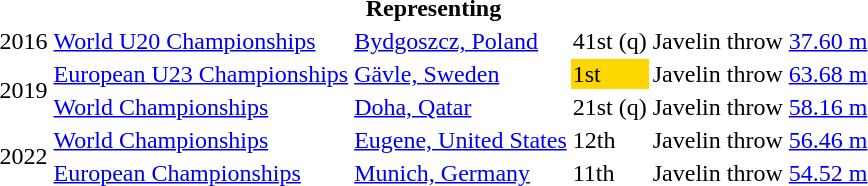<table>
<tr>
<th colspan="6">Representing </th>
</tr>
<tr>
<td>2016</td>
<td><a href='#'>World U20 Championships</a></td>
<td><a href='#'>Bydgoszcz, Poland</a></td>
<td>41st (q)</td>
<td>Javelin throw</td>
<td><a href='#'>37.60 m</a></td>
</tr>
<tr>
<td rowspan=2>2019</td>
<td><a href='#'>European U23 Championships</a></td>
<td><a href='#'>Gävle, Sweden</a></td>
<td bgcolor=gold>1st</td>
<td>Javelin throw</td>
<td><a href='#'>63.68 m</a></td>
</tr>
<tr>
<td><a href='#'>World Championships</a></td>
<td><a href='#'>Doha, Qatar</a></td>
<td>21st (q)</td>
<td>Javelin throw</td>
<td><a href='#'>58.16 m</a></td>
</tr>
<tr>
<td rowspan=2>2022</td>
<td><a href='#'>World Championships</a></td>
<td><a href='#'>Eugene, United States</a></td>
<td>12th</td>
<td>Javelin throw</td>
<td><a href='#'>56.46 m</a></td>
</tr>
<tr>
<td><a href='#'>European Championships</a></td>
<td><a href='#'>Munich, Germany</a></td>
<td>11th</td>
<td>Javelin throw</td>
<td><a href='#'>54.52 m</a></td>
</tr>
</table>
